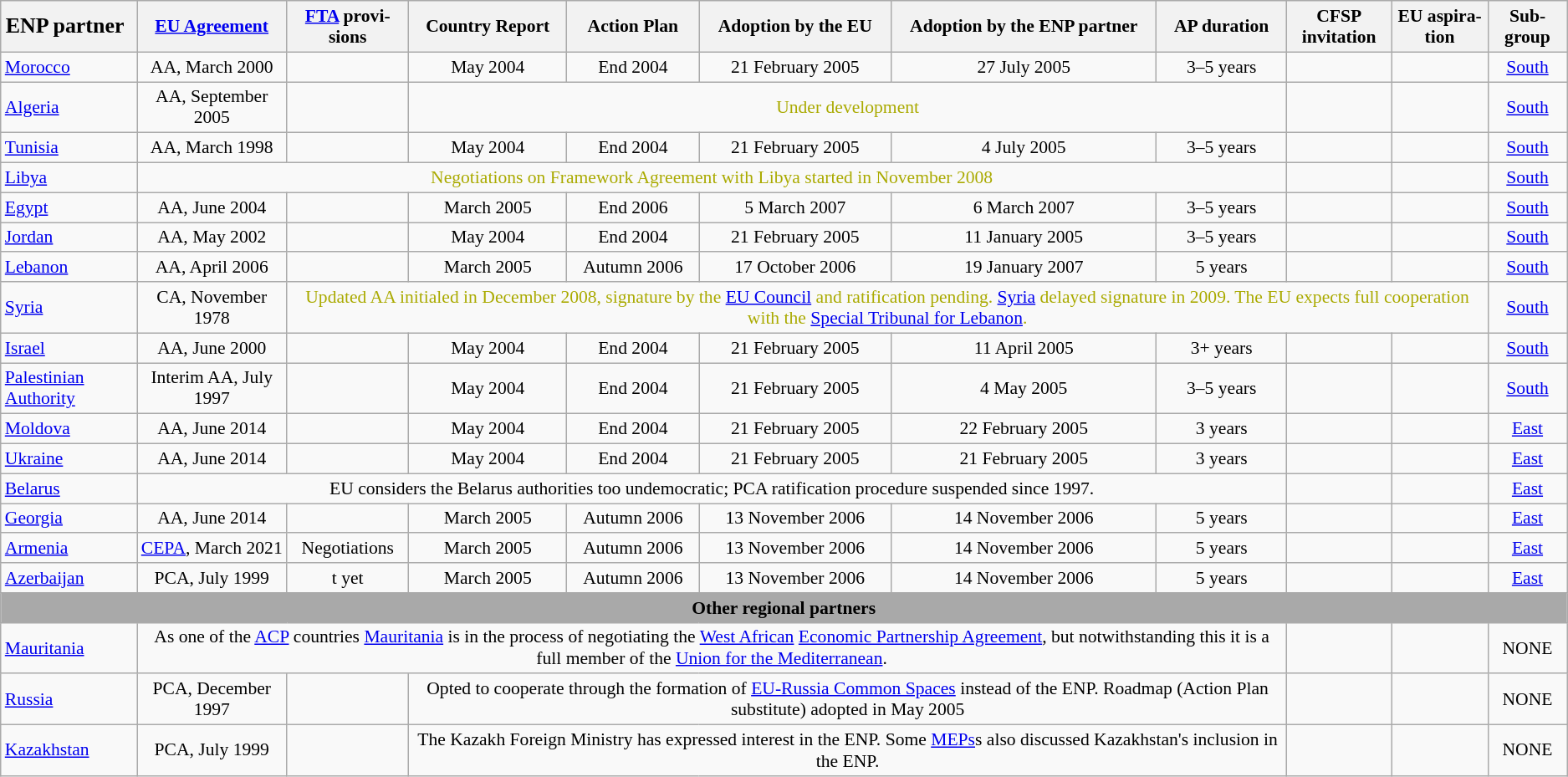<table class="wikitable sortable" style="text-align:center; font-size:90%">
<tr>
<th style="text-align:left; font-size:120%">ENP partner</th>
<th><a href='#'>EU Agreement</a></th>
<th><a href='#'>FTA</a> provi­sions</th>
<th>Country Report</th>
<th>Action Plan</th>
<th>Adoption by the EU</th>
<th>Adoption by the ENP partner</th>
<th>AP duration</th>
<th>CFSP invita­tion</th>
<th>EU aspira­tion</th>
<th>Sub-group</th>
</tr>
<tr>
<td style="text-align:left"><a href='#'>Morocco</a></td>
<td>AA, March 2000</td>
<td></td>
<td>May 2004</td>
<td>End 2004</td>
<td>21 February 2005</td>
<td>27 July 2005</td>
<td>3–5 years</td>
<td></td>
<td></td>
<td><a href='#'>South</a></td>
</tr>
<tr>
<td style="text-align:left"><a href='#'>Algeria</a></td>
<td>AA, September 2005</td>
<td></td>
<td colspan="5" style="color:#aa0">Under development</td>
<td></td>
<td></td>
<td><a href='#'>South</a></td>
</tr>
<tr>
<td style="text-align:left"><a href='#'>Tunisia</a></td>
<td>AA, March 1998</td>
<td></td>
<td>May 2004</td>
<td>End 2004</td>
<td>21 February 2005</td>
<td>4 July 2005</td>
<td>3–5 years</td>
<td></td>
<td></td>
<td><a href='#'>South</a></td>
</tr>
<tr>
<td style="text-align:left"><a href='#'>Libya</a></td>
<td colspan="7" style="color:#aa0">Negotiations on Framework Agreement with Libya started in November 2008</td>
<td></td>
<td></td>
<td><a href='#'>South</a></td>
</tr>
<tr>
<td style="text-align:left"><a href='#'>Egypt</a></td>
<td>AA, June 2004</td>
<td></td>
<td>March 2005</td>
<td>End 2006</td>
<td>5 March 2007</td>
<td>6 March 2007</td>
<td>3–5 years</td>
<td></td>
<td></td>
<td><a href='#'>South</a></td>
</tr>
<tr>
<td style="text-align:left"><a href='#'>Jordan</a></td>
<td>AA, May 2002</td>
<td></td>
<td>May 2004</td>
<td>End 2004</td>
<td>21 February 2005</td>
<td>11 January 2005</td>
<td>3–5 years</td>
<td></td>
<td></td>
<td><a href='#'>South</a></td>
</tr>
<tr>
<td style="text-align:left"><a href='#'>Lebanon</a></td>
<td>AA, April 2006</td>
<td></td>
<td>March 2005</td>
<td>Autumn 2006</td>
<td>17 October 2006</td>
<td>19 January 2007</td>
<td>5 years</td>
<td></td>
<td></td>
<td><a href='#'>South</a></td>
</tr>
<tr>
<td style="text-align:left"><a href='#'>Syria</a></td>
<td>CA, November 1978</td>
<td colspan="8" style="color:#aa0">Updated AA initialed in December 2008, signature by the <a href='#'>EU Council</a> and ratification pending. <a href='#'>Syria</a> delayed signature in 2009. The EU expects full cooperation with the <a href='#'>Special Tribunal for Lebanon</a>.</td>
<td><a href='#'>South</a></td>
</tr>
<tr>
<td style="text-align:left"><a href='#'>Israel</a></td>
<td>AA, June 2000</td>
<td></td>
<td>May 2004</td>
<td>End 2004</td>
<td>21 February 2005</td>
<td>11 April 2005</td>
<td>3+ years</td>
<td></td>
<td></td>
<td><a href='#'>South</a></td>
</tr>
<tr>
<td style="text-align:left"><a href='#'>Palestinian Authority</a></td>
<td>Interim AA, July 1997</td>
<td></td>
<td>May 2004</td>
<td>End 2004</td>
<td>21 February 2005</td>
<td>4 May 2005</td>
<td>3–5 years</td>
<td></td>
<td></td>
<td><a href='#'>South</a></td>
</tr>
<tr>
<td style="text-align:left"><a href='#'>Moldova</a></td>
<td>AA, June 2014</td>
<td></td>
<td>May 2004</td>
<td>End 2004</td>
<td>21 February 2005</td>
<td>22 February 2005</td>
<td>3 years</td>
<td></td>
<td></td>
<td><a href='#'>East</a></td>
</tr>
<tr>
<td style="text-align:left"><a href='#'>Ukraine</a></td>
<td>AA, June 2014</td>
<td></td>
<td>May 2004</td>
<td>End 2004</td>
<td>21 February 2005</td>
<td>21 February 2005</td>
<td>3 years</td>
<td></td>
<td></td>
<td><a href='#'>East</a></td>
</tr>
<tr>
<td style="text-align:left"><a href='#'>Belarus</a></td>
<td colspan="7">EU considers the Belarus authorities too undemocratic; PCA ratification procedure suspended since 1997.</td>
<td></td>
<td></td>
<td><a href='#'>East</a></td>
</tr>
<tr>
<td style="text-align:left"><a href='#'>Georgia</a></td>
<td>AA, June 2014</td>
<td></td>
<td>March 2005</td>
<td>Autumn 2006</td>
<td>13 November 2006</td>
<td>14 November 2006</td>
<td>5 years</td>
<td></td>
<td></td>
<td><a href='#'>East</a></td>
</tr>
<tr>
<td style="text-align:left"><a href='#'>Armenia</a></td>
<td><a href='#'>CEPA</a>, March 2021</td>
<td>Negotiations</td>
<td>March 2005</td>
<td>Autumn 2006</td>
<td>13 November 2006</td>
<td>14 November 2006</td>
<td>5 years</td>
<td></td>
<td></td>
<td><a href='#'>East</a></td>
</tr>
<tr>
<td style="text-align:left"><a href='#'>Azerbaijan</a></td>
<td>PCA, July 1999</td>
<td>t yet</td>
<td>March 2005</td>
<td>Autumn 2006</td>
<td>13 November 2006</td>
<td>14 November 2006</td>
<td>5 years</td>
<td></td>
<td></td>
<td><a href='#'>East</a></td>
</tr>
<tr>
<td colspan="11" style="background:darkgrey"><strong>Other regional partners</strong></td>
</tr>
<tr>
<td style="text-align:left"><a href='#'>Mauritania</a></td>
<td colspan="7">As one of the <a href='#'>ACP</a> countries <a href='#'>Mauritania</a> is in the process of negotiating the <a href='#'>West African</a> <a href='#'>Economic Partnership Agreement</a>, but notwithstanding this it is a full member of the <a href='#'>Union for the Mediterranean</a>.</td>
<td></td>
<td></td>
<td>NONE</td>
</tr>
<tr>
<td style="text-align:left"><a href='#'>Russia</a></td>
<td>PCA, December 1997</td>
<td></td>
<td colspan="5">Opted to cooperate through the formation of <a href='#'>EU-Russia Common Spaces</a> instead of the ENP. Roadmap (Action Plan substitute) adopted in May 2005</td>
<td></td>
<td></td>
<td>NONE</td>
</tr>
<tr>
<td style="text-align:left"><a href='#'>Kazakhstan</a></td>
<td>PCA, July 1999</td>
<td></td>
<td colspan="5">The Kazakh Foreign Ministry has expressed interest in the ENP. Some <a href='#'>MEPs</a>s also discussed Kazakhstan's inclusion in the ENP.</td>
<td></td>
<td></td>
<td>NONE</td>
</tr>
</table>
